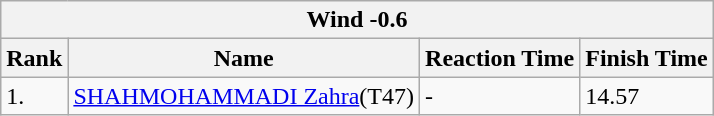<table class="wikitable">
<tr>
<th colspan="4">Wind -0.6</th>
</tr>
<tr>
<th>Rank</th>
<th>Name</th>
<th>Reaction Time</th>
<th>Finish Time</th>
</tr>
<tr>
<td>1.</td>
<td><a href='#'>SHAHMOHAMMADI Zahra</a>(T47)<br></td>
<td>-</td>
<td>14.57</td>
</tr>
</table>
